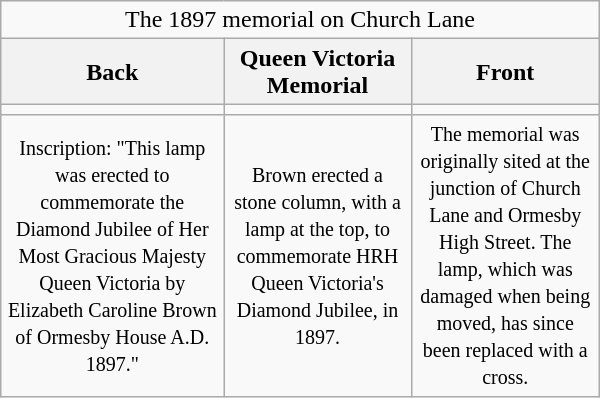<table class="wikitable" style="margin:1em auto; text-align: center; width: 400px; height: 200px;">
<tr>
<td colspan=3>The 1897 memorial on Church Lane</td>
</tr>
<tr>
<th>Back</th>
<th>Queen Victoria Memorial</th>
<th>Front</th>
</tr>
<tr>
<td></td>
<td></td>
<td></td>
</tr>
<tr>
<td><small>Inscription: "This lamp was erected to commemorate the Diamond Jubilee of Her Most Gracious Majesty Queen Victoria by Elizabeth Caroline Brown of Ormesby House A.D. 1897."</small></td>
<td><small>Brown erected a stone column, with a lamp at the top, to commemorate HRH Queen Victoria's Diamond Jubilee, in 1897. </small></td>
<td><small>The memorial was originally sited at the junction of Church Lane and Ormesby High Street. The lamp, which was damaged when being moved, has since been replaced with a cross. </small></td>
</tr>
</table>
